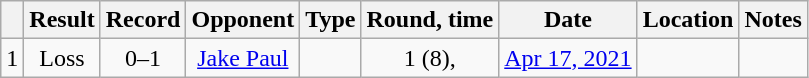<table class="wikitable" style="text-align:center">
<tr>
<th></th>
<th>Result</th>
<th>Record</th>
<th>Opponent</th>
<th>Type</th>
<th>Round, time</th>
<th>Date</th>
<th>Location</th>
<th>Notes</th>
</tr>
<tr>
<td>1</td>
<td>Loss</td>
<td>0–1</td>
<td style=><a href='#'>Jake Paul</a></td>
<td></td>
<td>1 (8), </td>
<td><a href='#'>Apr 17, 2021</a></td>
<td style="text-align:left;"></td>
<td></td>
</tr>
</table>
